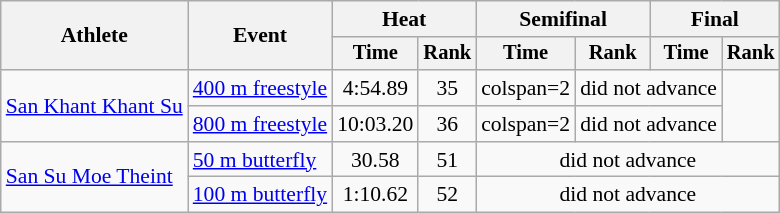<table class=wikitable style="font-size:90%">
<tr>
<th rowspan="2">Athlete</th>
<th rowspan="2">Event</th>
<th colspan="2">Heat</th>
<th colspan="2">Semifinal</th>
<th colspan="2">Final</th>
</tr>
<tr style="font-size:95%">
<th>Time</th>
<th>Rank</th>
<th>Time</th>
<th>Rank</th>
<th>Time</th>
<th>Rank</th>
</tr>
<tr align=center>
<td align=left rowspan=2><a href='#'>San Khant Khant Su</a></td>
<td align=left><a href='#'>400 m freestyle</a></td>
<td>4:54.89</td>
<td>35</td>
<td>colspan=2 </td>
<td colspan=2>did not advance</td>
</tr>
<tr align=center>
<td align=left><a href='#'>800 m freestyle</a></td>
<td>10:03.20</td>
<td>36</td>
<td>colspan=2 </td>
<td colspan=2>did not advance</td>
</tr>
<tr align=center>
<td align=left rowspan=2><a href='#'>San Su Moe Theint</a></td>
<td align=left><a href='#'>50 m butterfly</a></td>
<td>30.58</td>
<td>51</td>
<td colspan=4>did not advance</td>
</tr>
<tr align=center>
<td align=left><a href='#'>100 m butterfly</a></td>
<td>1:10.62</td>
<td>52</td>
<td colspan=4>did not advance</td>
</tr>
</table>
